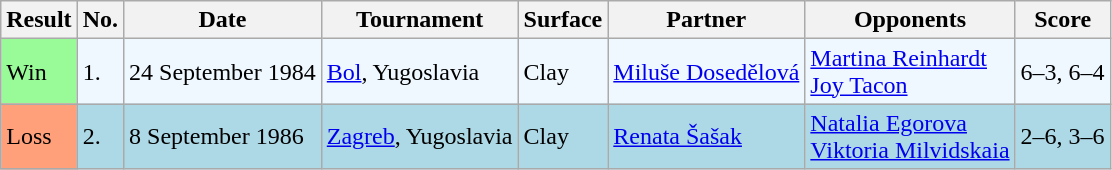<table class="wikitable">
<tr>
<th>Result</th>
<th>No.</th>
<th>Date</th>
<th>Tournament</th>
<th>Surface</th>
<th>Partner</th>
<th>Opponents</th>
<th>Score</th>
</tr>
<tr style="background:#f0f8ff;">
<td style="background:#98fb98;">Win</td>
<td>1.</td>
<td>24 September 1984</td>
<td><a href='#'>Bol</a>, Yugoslavia</td>
<td>Clay</td>
<td> <a href='#'>Miluše Dosedělová</a></td>
<td> <a href='#'>Martina Reinhardt</a><br>  <a href='#'>Joy Tacon</a></td>
<td>6–3, 6–4</td>
</tr>
<tr style="background:lightblue;">
<td style="background:#ffa07a;">Loss</td>
<td>2.</td>
<td>8 September 1986</td>
<td><a href='#'>Zagreb</a>, Yugoslavia</td>
<td>Clay</td>
<td> <a href='#'>Renata Šašak</a></td>
<td> <a href='#'>Natalia Egorova</a> <br>  <a href='#'>Viktoria Milvidskaia</a></td>
<td>2–6, 3–6</td>
</tr>
</table>
